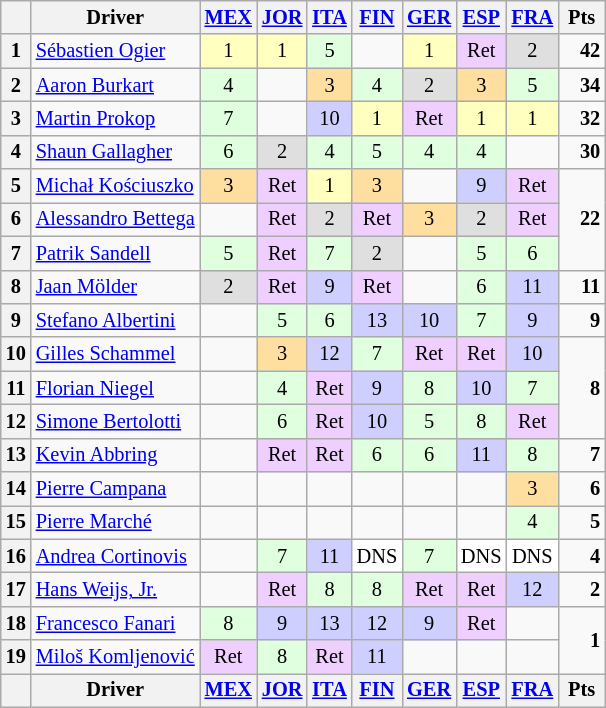<table class="wikitable" style="font-size: 85%; text-align: center;">
<tr valign="top">
<th valign="middle"></th>
<th valign="middle">Driver</th>
<th><a href='#'>MEX</a><br></th>
<th><a href='#'>JOR</a><br></th>
<th><a href='#'>ITA</a><br></th>
<th><a href='#'>FIN</a><br></th>
<th><a href='#'>GER</a><br></th>
<th><a href='#'>ESP</a><br></th>
<th><a href='#'>FRA</a><br></th>
<th valign="middle"> Pts </th>
</tr>
<tr>
<th>1</th>
<td align=left> <a href='#'>Sébastien Ogier</a></td>
<td style="background:#ffffbf;">1</td>
<td style="background:#ffffbf;">1</td>
<td style="background:#dfffdf;">5</td>
<td></td>
<td style="background:#ffffbf;">1</td>
<td style="background:#efcfff;">Ret</td>
<td style="background:#dfdfdf;">2</td>
<td align="right"><strong>42</strong></td>
</tr>
<tr>
<th>2</th>
<td align=left> <a href='#'>Aaron Burkart</a></td>
<td style="background:#dfffdf;">4</td>
<td></td>
<td style="background:#ffdf9f;">3</td>
<td style="background:#dfffdf;">4</td>
<td style="background:#dfdfdf;">2</td>
<td style="background:#ffdf9f;">3</td>
<td style="background:#dfffdf;">5</td>
<td align="right"><strong>34</strong></td>
</tr>
<tr>
<th>3</th>
<td align=left> <a href='#'>Martin Prokop</a></td>
<td style="background:#dfffdf;">7</td>
<td></td>
<td style="background:#cfcfff;">10</td>
<td style="background:#ffffbf;">1</td>
<td style="background:#efcfff;">Ret</td>
<td style="background:#ffffbf;">1</td>
<td style="background:#ffffbf;">1</td>
<td align="right"><strong>32</strong></td>
</tr>
<tr>
<th>4</th>
<td align=left> <a href='#'>Shaun Gallagher</a></td>
<td style="background:#dfffdf;">6</td>
<td style="background:#dfdfdf;">2</td>
<td style="background:#dfffdf;">4</td>
<td style="background:#dfffdf;">5</td>
<td style="background:#dfffdf;">4</td>
<td style="background:#dfffdf;">4</td>
<td></td>
<td align="right"><strong>30</strong></td>
</tr>
<tr>
<th>5</th>
<td align=left> <a href='#'>Michał Kościuszko</a></td>
<td style="background:#ffdf9f;">3</td>
<td style="background:#efcfff;">Ret</td>
<td style="background:#ffffbf;">1</td>
<td style="background:#ffdf9f;">3</td>
<td></td>
<td style="background:#cfcfff;">9</td>
<td style="background:#efcfff;">Ret</td>
<td rowspan="3" align="right"><strong>22</strong></td>
</tr>
<tr>
<th>6</th>
<td align=left nowrap> <a href='#'>Alessandro Bettega</a></td>
<td></td>
<td style="background:#efcfff;">Ret</td>
<td style="background:#dfdfdf;">2</td>
<td style="background:#efcfff;">Ret</td>
<td style="background:#ffdf9f;">3</td>
<td style="background:#dfdfdf;">2</td>
<td style="background:#efcfff;">Ret</td>
</tr>
<tr>
<th>7</th>
<td align=left> <a href='#'>Patrik Sandell</a></td>
<td style="background:#dfffdf;">5</td>
<td style="background:#efcfff;">Ret</td>
<td style="background:#dfffdf;">7</td>
<td style="background:#dfdfdf;">2</td>
<td></td>
<td style="background:#dfffdf;">5</td>
<td style="background:#dfffdf;">6</td>
</tr>
<tr>
<th>8</th>
<td align=left> <a href='#'>Jaan Mölder</a></td>
<td style="background:#dfdfdf;">2</td>
<td style="background:#efcfff;">Ret</td>
<td style="background:#cfcfff;">9</td>
<td style="background:#efcfff;">Ret</td>
<td></td>
<td style="background:#dfffdf;">6</td>
<td style="background:#cfcfff;">11</td>
<td align="right"><strong>11</strong></td>
</tr>
<tr>
<th>9</th>
<td align=left> <a href='#'>Stefano Albertini</a></td>
<td></td>
<td style="background:#dfffdf;">5</td>
<td style="background:#dfffdf;">6</td>
<td style="background:#cfcfff;">13</td>
<td style="background:#cfcfff;">10</td>
<td style="background:#dfffdf;">7</td>
<td style="background:#cfcfff;">9</td>
<td align="right"><strong>9</strong></td>
</tr>
<tr>
<th>10</th>
<td align=left> <a href='#'>Gilles Schammel</a></td>
<td></td>
<td style="background:#ffdf9f;">3</td>
<td style="background:#cfcfff;">12</td>
<td style="background:#dfffdf;">7</td>
<td style="background:#efcfff;">Ret</td>
<td style="background:#efcfff;">Ret</td>
<td style="background:#cfcfff;">10</td>
<td rowspan="3" align="right"><strong>8</strong></td>
</tr>
<tr>
<th>11</th>
<td align=left> <a href='#'>Florian Niegel</a></td>
<td></td>
<td style="background:#dfffdf;">4</td>
<td style="background:#efcfff;">Ret</td>
<td style="background:#cfcfff;">9</td>
<td style="background:#dfffdf;">8</td>
<td style="background:#cfcfff;">10</td>
<td style="background:#dfffdf;">7</td>
</tr>
<tr>
<th>12</th>
<td align=left> <a href='#'>Simone Bertolotti</a></td>
<td></td>
<td style="background:#dfffdf;">6</td>
<td style="background:#efcfff;">Ret</td>
<td style="background:#cfcfff;">10</td>
<td style="background:#dfffdf;">5</td>
<td style="background:#dfffdf;">8</td>
<td style="background:#efcfff;">Ret</td>
</tr>
<tr>
<th>13</th>
<td align=left> <a href='#'>Kevin Abbring</a></td>
<td></td>
<td style="background:#efcfff;">Ret</td>
<td style="background:#efcfff;">Ret</td>
<td style="background:#dfffdf;">6</td>
<td style="background:#dfffdf;">6</td>
<td style="background:#cfcfff;">11</td>
<td style="background:#dfffdf;">8</td>
<td align="right"><strong>7</strong></td>
</tr>
<tr>
<th>14</th>
<td align=left> <a href='#'>Pierre Campana</a></td>
<td></td>
<td></td>
<td></td>
<td></td>
<td></td>
<td></td>
<td style="background:#ffdf9f;">3</td>
<td align="right"><strong>6</strong></td>
</tr>
<tr>
<th>15</th>
<td align=left> <a href='#'>Pierre Marché</a></td>
<td></td>
<td></td>
<td></td>
<td></td>
<td></td>
<td></td>
<td style="background:#dfffdf;">4</td>
<td align="right"><strong>5</strong></td>
</tr>
<tr>
<th>16</th>
<td align=left> <a href='#'>Andrea Cortinovis</a></td>
<td></td>
<td style="background:#dfffdf;">7</td>
<td style="background:#cfcfff;">11</td>
<td style="background:#ffffff;">DNS</td>
<td style="background:#dfffdf;">7</td>
<td style="background:#ffffff;">DNS</td>
<td style="background:#ffffff;">DNS</td>
<td align="right"><strong>4</strong></td>
</tr>
<tr>
<th>17</th>
<td align=left> <a href='#'>Hans Weijs, Jr.</a></td>
<td></td>
<td style="background:#efcfff;">Ret</td>
<td style="background:#dfffdf;">8</td>
<td style="background:#dfffdf;">8</td>
<td style="background:#efcfff;">Ret</td>
<td style="background:#efcfff;">Ret</td>
<td style="background:#cfcfff;">12</td>
<td align="right"><strong>2</strong></td>
</tr>
<tr>
<th>18</th>
<td align=left> <a href='#'>Francesco Fanari</a></td>
<td style="background:#dfffdf;">8</td>
<td style="background:#cfcfff;">9</td>
<td style="background:#cfcfff;">13</td>
<td style="background:#cfcfff;">12</td>
<td style="background:#cfcfff;">9</td>
<td style="background:#efcfff;">Ret</td>
<td></td>
<td align="right" rowspan="2"><strong>1</strong></td>
</tr>
<tr>
<th>19</th>
<td align=left> <a href='#'>Miloš Komljenović</a></td>
<td style="background:#efcfff;">Ret</td>
<td style="background:#dfffdf;">8</td>
<td style="background:#efcfff;">Ret</td>
<td style="background:#cfcfff;">11</td>
<td></td>
<td></td>
<td></td>
</tr>
<tr valign="top">
<th valign="middle"></th>
<th valign="middle">Driver</th>
<th><a href='#'>MEX</a><br></th>
<th><a href='#'>JOR</a><br></th>
<th><a href='#'>ITA</a><br></th>
<th><a href='#'>FIN</a><br></th>
<th><a href='#'>GER</a><br></th>
<th><a href='#'>ESP</a><br></th>
<th><a href='#'>FRA</a><br></th>
<th valign="middle">Pts</th>
</tr>
</table>
